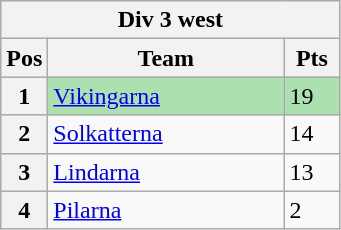<table class="wikitable">
<tr>
<th colspan="3">Div 3 west</th>
</tr>
<tr>
<th width=20>Pos</th>
<th width=150>Team</th>
<th width=30>Pts</th>
</tr>
<tr style="background:#ACE1AF;">
<th>1</th>
<td><a href='#'>Vikingarna</a></td>
<td>19</td>
</tr>
<tr>
<th>2</th>
<td><a href='#'>Solkatterna</a></td>
<td>14</td>
</tr>
<tr>
<th>3</th>
<td><a href='#'>Lindarna</a></td>
<td>13</td>
</tr>
<tr>
<th>4</th>
<td><a href='#'>Pilarna</a></td>
<td>2</td>
</tr>
</table>
